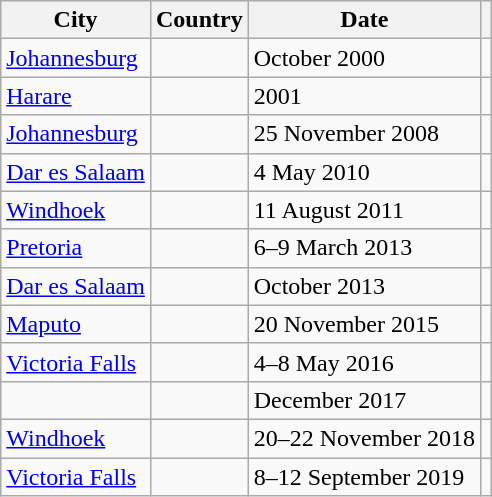<table class="wikitable">
<tr>
<th>City</th>
<th>Country</th>
<th>Date</th>
<th></th>
</tr>
<tr>
<td><a href='#'>Johannesburg</a></td>
<td></td>
<td>October 2000</td>
<td></td>
</tr>
<tr>
<td><a href='#'>Harare</a></td>
<td></td>
<td>2001</td>
<td></td>
</tr>
<tr>
<td><a href='#'>Johannesburg</a></td>
<td></td>
<td>25 November 2008</td>
<td></td>
</tr>
<tr>
<td><a href='#'>Dar es Salaam</a></td>
<td></td>
<td>4 May 2010</td>
<td></td>
</tr>
<tr>
<td><a href='#'>Windhoek</a></td>
<td></td>
<td>11 August 2011</td>
<td></td>
</tr>
<tr>
<td><a href='#'>Pretoria</a></td>
<td></td>
<td>6–9 March 2013</td>
<td></td>
</tr>
<tr>
<td><a href='#'>Dar es Salaam</a></td>
<td></td>
<td>October 2013</td>
<td></td>
</tr>
<tr>
<td><a href='#'>Maputo</a></td>
<td></td>
<td>20 November 2015</td>
<td></td>
</tr>
<tr>
<td><a href='#'>Victoria Falls</a></td>
<td></td>
<td>4–8 May 2016</td>
<td></td>
</tr>
<tr>
<td></td>
<td></td>
<td>December 2017</td>
<td></td>
</tr>
<tr>
<td><a href='#'>Windhoek</a></td>
<td></td>
<td>20–22 November 2018</td>
<td></td>
</tr>
<tr>
<td><a href='#'>Victoria Falls</a></td>
<td></td>
<td>8–12 September 2019</td>
<td></td>
</tr>
</table>
